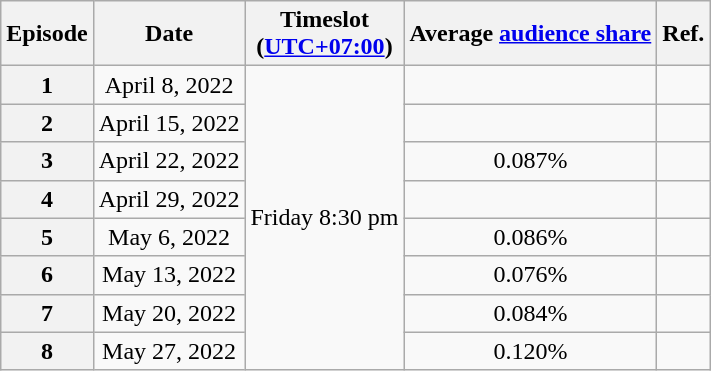<table class="wikitable" style="text-align: center;">
<tr>
<th>Episode</th>
<th>Date</th>
<th>Timeslot<br>(<a href='#'>UTC+07:00</a>)</th>
<th>Average <a href='#'>audience share</a></th>
<th>Ref.</th>
</tr>
<tr>
<th>1</th>
<td>April 8, 2022</td>
<td rowspan="13">Friday 8:30 pm</td>
<td><strong></strong></td>
<td></td>
</tr>
<tr>
<th>2</th>
<td>April 15, 2022</td>
<td><strong></strong></td>
<td></td>
</tr>
<tr>
<th>3</th>
<td>April 22, 2022</td>
<td>0.087%</td>
<td></td>
</tr>
<tr>
<th>4</th>
<td>April 29, 2022</td>
<td><strong></strong></td>
<td></td>
</tr>
<tr>
<th>5</th>
<td>May 6, 2022</td>
<td>0.086%</td>
<td></td>
</tr>
<tr>
<th>6</th>
<td>May 13, 2022</td>
<td>0.076%</td>
<td></td>
</tr>
<tr>
<th>7</th>
<td>May 20, 2022</td>
<td>0.084%</td>
<td></td>
</tr>
<tr>
<th>8</th>
<td>May 27, 2022</td>
<td>0.120%</td>
<td></td>
</tr>
</table>
